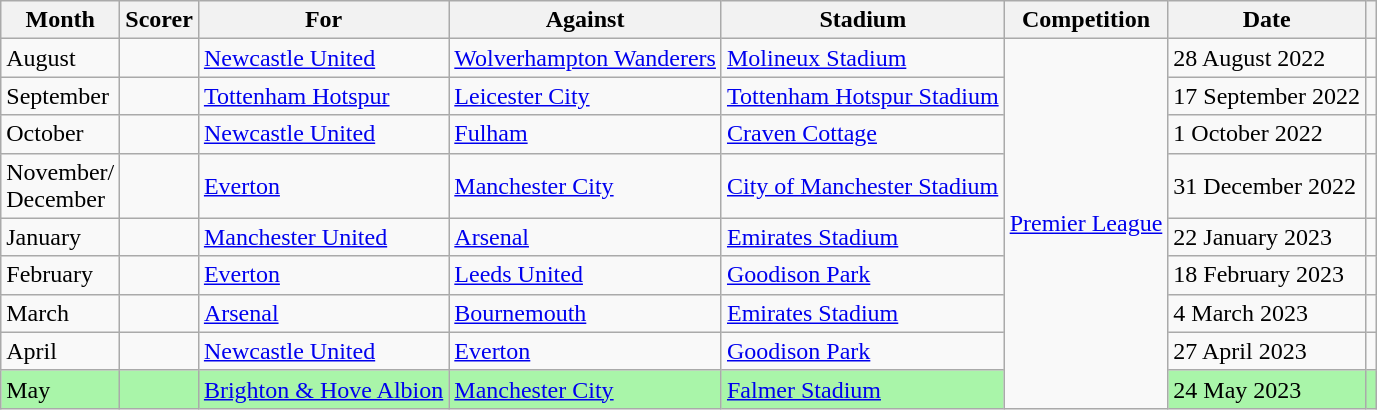<table class="wikitable">
<tr>
<th>Month</th>
<th>Scorer</th>
<th>For</th>
<th>Against</th>
<th>Stadium</th>
<th>Competition</th>
<th>Date</th>
<th></th>
</tr>
<tr>
<td>August</td>
<td> </td>
<td><a href='#'>Newcastle United</a></td>
<td><a href='#'>Wolverhampton Wanderers</a></td>
<td><a href='#'>Molineux Stadium</a></td>
<td rowspan=11><a href='#'>Premier League</a></td>
<td>28 August 2022</td>
<td></td>
</tr>
<tr>
<td>September</td>
<td> </td>
<td><a href='#'>Tottenham Hotspur</a></td>
<td><a href='#'>Leicester City</a></td>
<td><a href='#'>Tottenham Hotspur Stadium</a></td>
<td>17 September 2022</td>
<td></td>
</tr>
<tr>
<td>October</td>
<td> </td>
<td><a href='#'>Newcastle United</a></td>
<td><a href='#'>Fulham</a></td>
<td><a href='#'>Craven Cottage</a></td>
<td>1 October 2022</td>
<td></td>
</tr>
<tr>
<td>November/<br>December</td>
<td> </td>
<td><a href='#'>Everton</a></td>
<td><a href='#'>Manchester City</a></td>
<td><a href='#'>City of Manchester Stadium</a></td>
<td>31 December 2022</td>
<td></td>
</tr>
<tr>
<td>January</td>
<td> </td>
<td><a href='#'>Manchester United</a></td>
<td><a href='#'>Arsenal</a></td>
<td><a href='#'>Emirates Stadium</a></td>
<td>22 January 2023</td>
<td></td>
</tr>
<tr>
<td>February</td>
<td> </td>
<td><a href='#'>Everton</a></td>
<td><a href='#'>Leeds United</a></td>
<td><a href='#'>Goodison Park</a></td>
<td>18 February 2023</td>
<td></td>
</tr>
<tr>
<td>March</td>
<td> </td>
<td><a href='#'>Arsenal</a></td>
<td><a href='#'>Bournemouth</a></td>
<td><a href='#'>Emirates Stadium</a></td>
<td>4 March 2023</td>
<td></td>
</tr>
<tr>
<td>April</td>
<td> </td>
<td><a href='#'>Newcastle United</a></td>
<td><a href='#'>Everton</a></td>
<td><a href='#'>Goodison Park</a></td>
<td>27 April 2023</td>
<td></td>
</tr>
<tr>
<td bgcolor=#A9F5A9>May</td>
<td bgcolor=#A9F5A9> </td>
<td bgcolor=#A9F5A9><a href='#'>Brighton & Hove Albion</a></td>
<td bgcolor=#A9F5A9><a href='#'>Manchester City</a></td>
<td bgcolor=#A9F5A9><a href='#'>Falmer Stadium</a></td>
<td bgcolor=#A9F5A9>24 May 2023</td>
<td bgcolor=#A9F5A9></td>
</tr>
</table>
